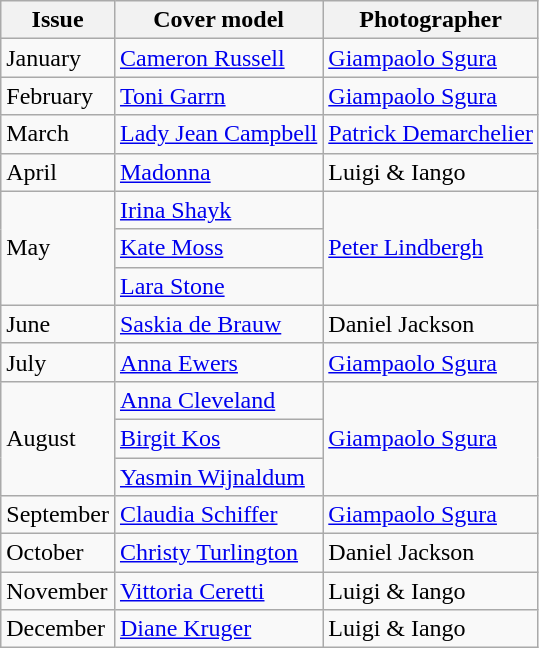<table class="sortable wikitable">
<tr>
<th>Issue</th>
<th>Cover model</th>
<th>Photographer</th>
</tr>
<tr>
<td>January</td>
<td><a href='#'>Cameron Russell</a></td>
<td><a href='#'>Giampaolo Sgura</a></td>
</tr>
<tr>
<td>February</td>
<td><a href='#'>Toni Garrn</a></td>
<td><a href='#'>Giampaolo Sgura</a></td>
</tr>
<tr>
<td>March</td>
<td><a href='#'>Lady Jean Campbell</a></td>
<td><a href='#'>Patrick Demarchelier</a></td>
</tr>
<tr>
<td>April</td>
<td><a href='#'>Madonna</a></td>
<td>Luigi & Iango</td>
</tr>
<tr>
<td rowspan=3>May</td>
<td><a href='#'>Irina Shayk</a></td>
<td rowspan="3"><a href='#'>Peter Lindbergh</a></td>
</tr>
<tr>
<td><a href='#'>Kate Moss</a></td>
</tr>
<tr>
<td><a href='#'>Lara Stone</a></td>
</tr>
<tr>
<td>June</td>
<td><a href='#'>Saskia de Brauw</a></td>
<td>Daniel Jackson</td>
</tr>
<tr>
<td>July</td>
<td><a href='#'>Anna Ewers</a></td>
<td><a href='#'>Giampaolo Sgura</a></td>
</tr>
<tr>
<td rowspan=3>August</td>
<td><a href='#'>Anna Cleveland</a></td>
<td rowspan="3"><a href='#'>Giampaolo Sgura</a></td>
</tr>
<tr>
<td><a href='#'>Birgit Kos</a></td>
</tr>
<tr>
<td><a href='#'>Yasmin Wijnaldum</a></td>
</tr>
<tr>
<td>September</td>
<td><a href='#'>Claudia Schiffer</a></td>
<td><a href='#'>Giampaolo Sgura</a></td>
</tr>
<tr>
<td>October</td>
<td><a href='#'>Christy Turlington</a></td>
<td>Daniel Jackson</td>
</tr>
<tr>
<td>November</td>
<td><a href='#'>Vittoria Ceretti</a></td>
<td>Luigi & Iango</td>
</tr>
<tr>
<td>December</td>
<td><a href='#'>Diane Kruger</a></td>
<td>Luigi & Iango</td>
</tr>
</table>
